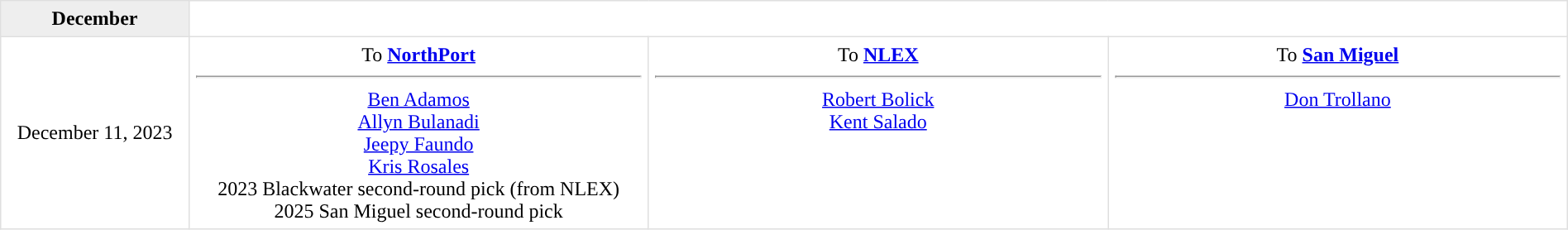<table border=1 style="border-collapse:collapse; text-align: center; width: 100%" bordercolor="#DFDFDF"  cellpadding="5">
<tr bgcolor="eeeeee">
<th>December</th>
</tr>
<tr>
<td style="width:12%" rowspan=2>December 11, 2023</td>
</tr>
<tr>
<td style="width:29.3%" valign="top">To <strong><a href='#'>NorthPort</a></strong><hr><a href='#'>Ben Adamos</a><br><a href='#'>Allyn Bulanadi</a><br><a href='#'>Jeepy Faundo</a><br><a href='#'>Kris Rosales</a><br>2023 Blackwater second-round pick (from NLEX)<br>2025 San Miguel second-round pick</td>
<td style="width:29.3%" valign="top">To <strong><a href='#'>NLEX</a></strong><hr><a href='#'>Robert Bolick</a><br><a href='#'>Kent Salado</a></td>
<td style="width:29.3%" valign="top">To <strong><a href='#'>San Miguel</a></strong><hr><a href='#'>Don Trollano</a></td>
</tr>
</table>
